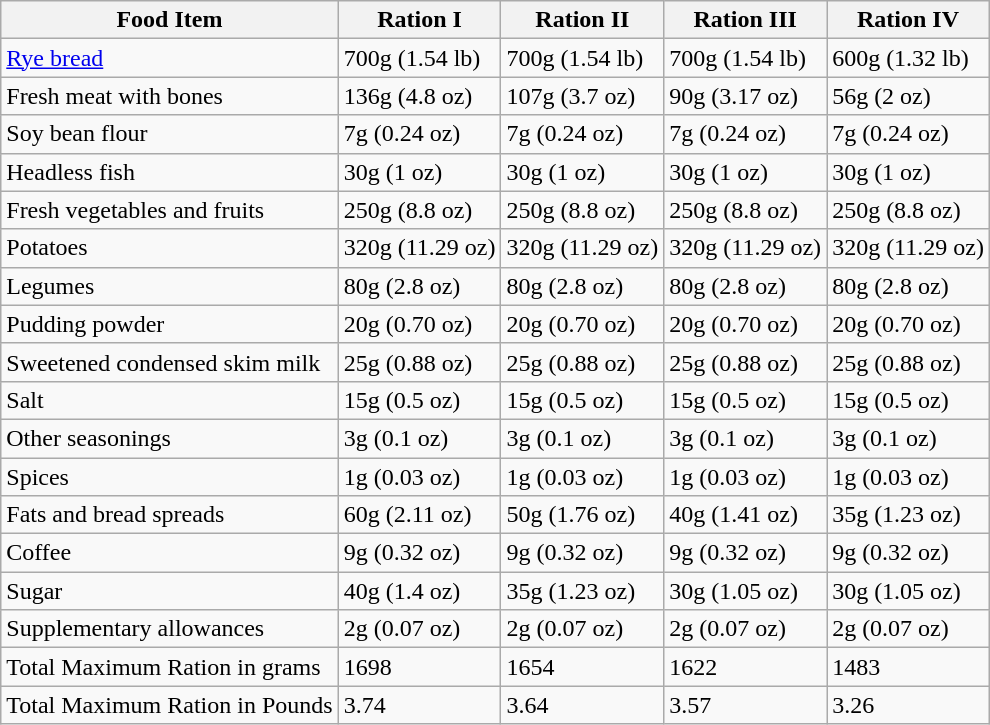<table class="wikitable">
<tr>
<th>Food Item</th>
<th>Ration I</th>
<th>Ration II</th>
<th>Ration III</th>
<th>Ration IV</th>
</tr>
<tr>
<td><a href='#'>Rye bread</a></td>
<td>700g (1.54 lb)</td>
<td>700g (1.54 lb)</td>
<td>700g (1.54 lb)</td>
<td>600g (1.32 lb)</td>
</tr>
<tr>
<td>Fresh meat with bones</td>
<td>136g (4.8 oz)</td>
<td>107g (3.7 oz)</td>
<td>90g (3.17 oz)</td>
<td>56g (2 oz)</td>
</tr>
<tr>
<td>Soy bean flour</td>
<td>7g (0.24 oz)</td>
<td>7g (0.24 oz)</td>
<td>7g (0.24 oz)</td>
<td>7g (0.24 oz)</td>
</tr>
<tr>
<td>Headless fish</td>
<td>30g (1 oz)</td>
<td>30g (1 oz)</td>
<td>30g (1 oz)</td>
<td>30g (1 oz)</td>
</tr>
<tr>
<td>Fresh vegetables and fruits</td>
<td>250g (8.8 oz)</td>
<td>250g (8.8 oz)</td>
<td>250g (8.8 oz)</td>
<td>250g (8.8 oz)</td>
</tr>
<tr>
<td>Potatoes</td>
<td>320g (11.29 oz)</td>
<td>320g (11.29 oz)</td>
<td>320g (11.29 oz)</td>
<td>320g (11.29 oz)</td>
</tr>
<tr>
<td>Legumes</td>
<td>80g (2.8 oz)</td>
<td>80g (2.8 oz)</td>
<td>80g (2.8 oz)</td>
<td>80g (2.8 oz)</td>
</tr>
<tr>
<td>Pudding powder</td>
<td>20g (0.70 oz)</td>
<td>20g (0.70 oz)</td>
<td>20g (0.70 oz)</td>
<td>20g (0.70 oz)</td>
</tr>
<tr>
<td>Sweetened condensed skim milk</td>
<td>25g (0.88 oz)</td>
<td>25g (0.88 oz)</td>
<td>25g (0.88 oz)</td>
<td>25g (0.88 oz)</td>
</tr>
<tr>
<td>Salt</td>
<td>15g (0.5 oz)</td>
<td>15g (0.5 oz)</td>
<td>15g (0.5 oz)</td>
<td>15g (0.5 oz)</td>
</tr>
<tr>
<td>Other seasonings</td>
<td>3g (0.1 oz)</td>
<td>3g (0.1 oz)</td>
<td>3g (0.1 oz)</td>
<td>3g (0.1 oz)</td>
</tr>
<tr>
<td>Spices</td>
<td>1g (0.03 oz)</td>
<td>1g (0.03 oz)</td>
<td>1g (0.03 oz)</td>
<td>1g (0.03 oz)</td>
</tr>
<tr>
<td>Fats and bread spreads</td>
<td>60g (2.11 oz)</td>
<td>50g (1.76 oz)</td>
<td>40g (1.41 oz)</td>
<td>35g (1.23 oz)</td>
</tr>
<tr>
<td>Coffee</td>
<td>9g (0.32 oz)</td>
<td>9g (0.32 oz)</td>
<td>9g (0.32 oz)</td>
<td>9g (0.32 oz)</td>
</tr>
<tr>
<td>Sugar</td>
<td>40g (1.4 oz)</td>
<td>35g (1.23 oz)</td>
<td>30g (1.05 oz)</td>
<td>30g (1.05 oz)</td>
</tr>
<tr>
<td>Supplementary allowances</td>
<td>2g (0.07 oz)</td>
<td>2g (0.07 oz)</td>
<td>2g (0.07 oz)</td>
<td>2g (0.07 oz)</td>
</tr>
<tr>
<td>Total Maximum Ration in grams</td>
<td>1698</td>
<td>1654</td>
<td>1622</td>
<td>1483</td>
</tr>
<tr>
<td>Total Maximum Ration in Pounds</td>
<td>3.74</td>
<td>3.64</td>
<td>3.57</td>
<td>3.26</td>
</tr>
</table>
